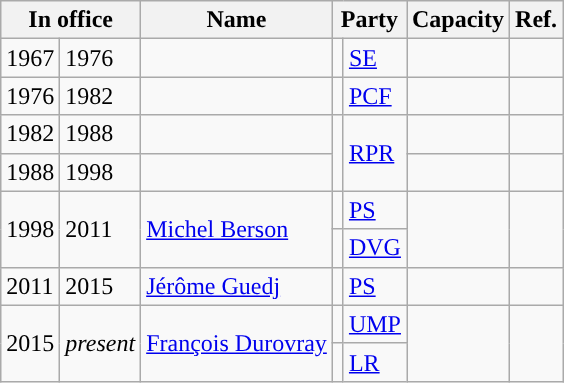<table class="wikitable">
<tr>
<th colspan="2">In office</th>
<th>Name</th>
<th colspan="2">Party</th>
<th>Capacity</th>
<th>Ref.</th>
</tr>
<tr>
<td>1967</td>
<td>1976</td>
<td></td>
<td style="background:"></td>
<td><a href='#'>SE</a></td>
<td></td>
<td></td>
</tr>
<tr>
<td>1976</td>
<td>1982</td>
<td></td>
<td style="background:"></td>
<td><a href='#'>PCF</a></td>
<td></td>
<td></td>
</tr>
<tr>
<td>1982</td>
<td>1988</td>
<td></td>
<td rowspan="2" style="background:"></td>
<td rowspan="2"><a href='#'>RPR</a></td>
<td></td>
<td></td>
</tr>
<tr>
<td>1988</td>
<td>1998</td>
<td></td>
<td></td>
<td></td>
</tr>
<tr>
<td rowspan="2">1998</td>
<td rowspan="2">2011</td>
<td rowspan="2"><a href='#'>Michel Berson</a></td>
<td style="background:"></td>
<td><a href='#'>PS</a></td>
<td rowspan="2"></td>
<td rowspan="2"></td>
</tr>
<tr>
<td style="background:"></td>
<td><a href='#'>DVG</a></td>
</tr>
<tr>
<td>2011</td>
<td>2015</td>
<td><a href='#'>Jérôme Guedj</a></td>
<td style="background:"></td>
<td><a href='#'>PS</a></td>
<td></td>
<td></td>
</tr>
<tr>
<td rowspan="2">2015</td>
<td rowspan="2"><em>present</em></td>
<td rowspan="2"><a href='#'>François Durovray</a></td>
<td style="background:"></td>
<td><a href='#'>UMP</a></td>
<td rowspan="2"></td>
<td rowspan="2"></td>
</tr>
<tr>
<td style="background:"></td>
<td><a href='#'>LR</a></td>
</tr>
</table>
